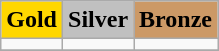<table class="wikitable">
<tr align="center">
<td bgcolor="gold"><strong>Gold</strong></td>
<td bgcolor="silver"><strong>Silver</strong></td>
<td bgcolor="CC9966"><strong>Bronze</strong></td>
</tr>
<tr valign="top">
<td></td>
<td></td>
<td></td>
</tr>
<tr>
</tr>
</table>
